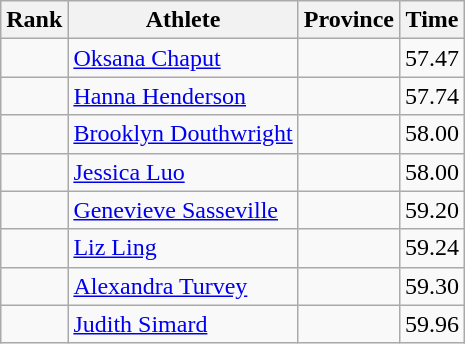<table class="wikitable sortable" style="text-align:center">
<tr>
<th>Rank</th>
<th>Athlete</th>
<th>Province</th>
<th>Time</th>
</tr>
<tr>
<td></td>
<td align=left><a href='#'>Oksana Chaput</a></td>
<td style="text-align:left;"></td>
<td>57.47</td>
</tr>
<tr>
<td></td>
<td align=left><a href='#'>Hanna Henderson</a></td>
<td style="text-align:left;"></td>
<td>57.74</td>
</tr>
<tr>
<td></td>
<td align=left><a href='#'>Brooklyn Douthwright</a></td>
<td style="text-align:left;"></td>
<td>58.00</td>
</tr>
<tr>
<td></td>
<td align=left><a href='#'>Jessica Luo</a></td>
<td style="text-align:left;"></td>
<td>58.00</td>
</tr>
<tr>
<td></td>
<td align=left><a href='#'>Genevieve Sasseville</a></td>
<td style="text-align:left;"></td>
<td>59.20</td>
</tr>
<tr>
<td></td>
<td align=left><a href='#'>Liz Ling</a></td>
<td style="text-align:left;"></td>
<td>59.24</td>
</tr>
<tr>
<td></td>
<td align=left><a href='#'>Alexandra Turvey</a></td>
<td style="text-align:left;"></td>
<td>59.30</td>
</tr>
<tr>
<td></td>
<td align=left><a href='#'>Judith Simard</a></td>
<td style="text-align:left;"></td>
<td>59.96</td>
</tr>
</table>
